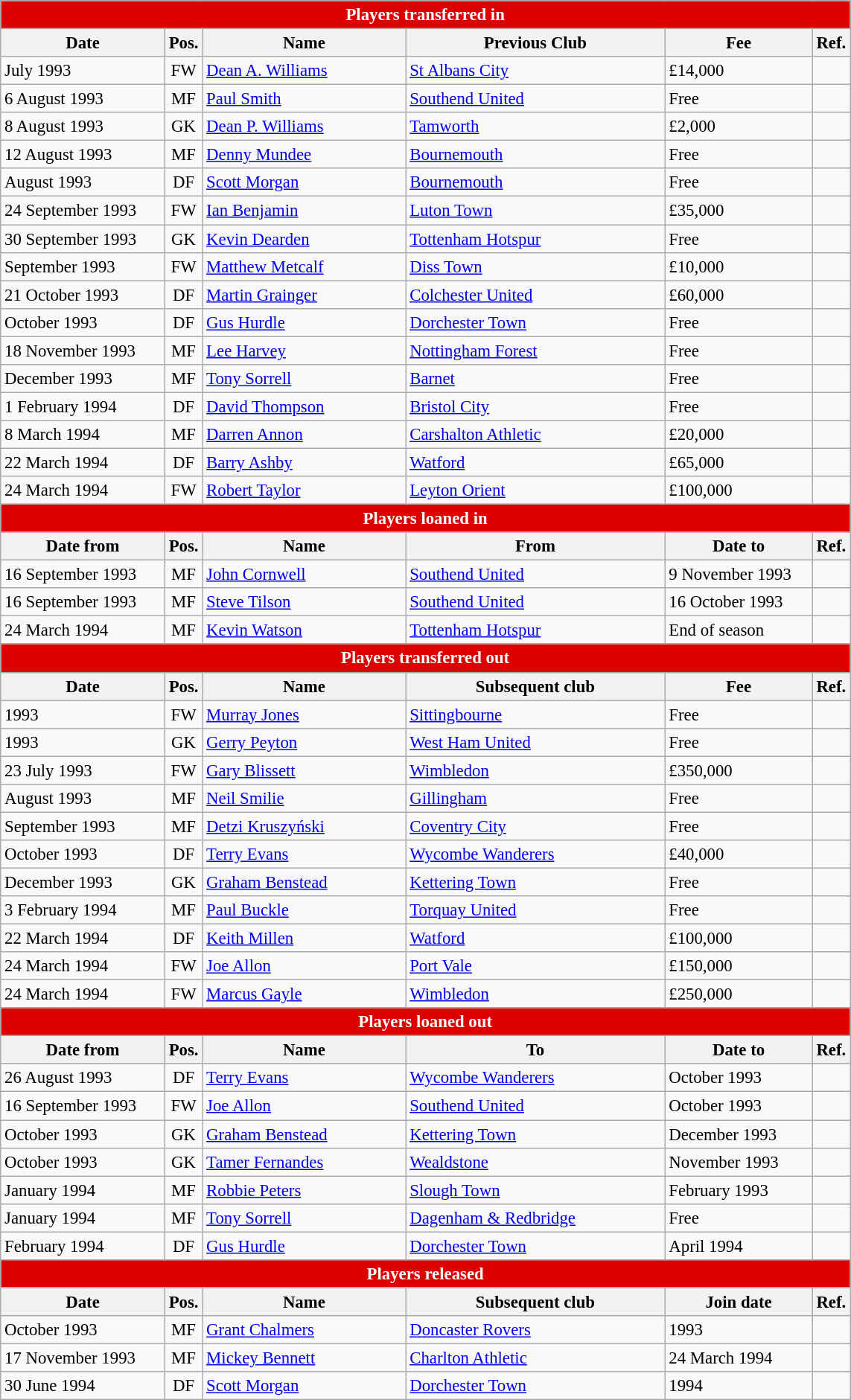<table class="wikitable" style="font-size:95%;">
<tr>
<th colspan="6" style="background:#d00; color:white; text-align:center;">Players transferred in</th>
</tr>
<tr>
<th style="width:140px;">Date</th>
<th style="width:25px;">Pos.</th>
<th style="width:175px;">Name</th>
<th style="width:225px;">Previous Club</th>
<th style="width:125px;">Fee</th>
<th style="width:25px;">Ref.</th>
</tr>
<tr>
<td>July 1993</td>
<td style="text-align:center;">FW</td>
<td> <a href='#'>Dean A. Williams</a></td>
<td> <a href='#'>St Albans City</a></td>
<td>£14,000</td>
<td></td>
</tr>
<tr>
<td>6 August 1993</td>
<td style="text-align:center;">MF</td>
<td> <a href='#'>Paul Smith</a></td>
<td> <a href='#'>Southend United</a></td>
<td>Free</td>
<td></td>
</tr>
<tr>
<td>8 August 1993</td>
<td style="text-align:center;">GK</td>
<td> <a href='#'>Dean P. Williams</a></td>
<td> <a href='#'>Tamworth</a></td>
<td>£2,000</td>
<td></td>
</tr>
<tr>
<td>12 August 1993</td>
<td style="text-align:center;">MF</td>
<td> <a href='#'>Denny Mundee</a></td>
<td> <a href='#'>Bournemouth</a></td>
<td>Free</td>
<td></td>
</tr>
<tr>
<td>August 1993</td>
<td style="text-align:center;">DF</td>
<td> <a href='#'>Scott Morgan</a></td>
<td> <a href='#'>Bournemouth</a></td>
<td>Free</td>
<td></td>
</tr>
<tr>
<td>24 September 1993</td>
<td style="text-align:center;">FW</td>
<td> <a href='#'>Ian Benjamin</a></td>
<td> <a href='#'>Luton Town</a></td>
<td>£35,000</td>
<td></td>
</tr>
<tr>
<td>30 September 1993</td>
<td style="text-align:center;">GK</td>
<td> <a href='#'>Kevin Dearden</a></td>
<td> <a href='#'>Tottenham Hotspur</a></td>
<td>Free</td>
<td></td>
</tr>
<tr>
<td>September 1993</td>
<td style="text-align:center;">FW</td>
<td> <a href='#'>Matthew Metcalf</a></td>
<td> <a href='#'>Diss Town</a></td>
<td>£10,000</td>
<td></td>
</tr>
<tr>
<td>21 October 1993</td>
<td style="text-align:center;">DF</td>
<td> <a href='#'>Martin Grainger</a></td>
<td> <a href='#'>Colchester United</a></td>
<td>£60,000</td>
<td></td>
</tr>
<tr>
<td>October 1993</td>
<td style="text-align:center;">DF</td>
<td> <a href='#'>Gus Hurdle</a></td>
<td> <a href='#'>Dorchester Town</a></td>
<td>Free</td>
<td></td>
</tr>
<tr>
<td>18 November 1993</td>
<td style="text-align:center;">MF</td>
<td> <a href='#'>Lee Harvey</a></td>
<td> <a href='#'>Nottingham Forest</a></td>
<td>Free</td>
<td></td>
</tr>
<tr>
<td>December 1993</td>
<td style="text-align:center;">MF</td>
<td> <a href='#'>Tony Sorrell</a></td>
<td> <a href='#'>Barnet</a></td>
<td>Free</td>
<td></td>
</tr>
<tr>
<td>1 February 1994</td>
<td style="text-align:center;">DF</td>
<td> <a href='#'>David Thompson</a></td>
<td> <a href='#'>Bristol City</a></td>
<td>Free</td>
<td></td>
</tr>
<tr>
<td>8 March 1994</td>
<td style="text-align:center;">MF</td>
<td> <a href='#'>Darren Annon</a></td>
<td> <a href='#'>Carshalton Athletic</a></td>
<td>£20,000</td>
<td></td>
</tr>
<tr>
<td>22 March 1994</td>
<td style="text-align:center;">DF</td>
<td> <a href='#'>Barry Ashby</a></td>
<td> <a href='#'>Watford</a></td>
<td>£65,000</td>
<td></td>
</tr>
<tr>
<td>24 March 1994</td>
<td style="text-align:center;">FW</td>
<td> <a href='#'>Robert Taylor</a></td>
<td> <a href='#'>Leyton Orient</a></td>
<td>£100,000</td>
<td></td>
</tr>
<tr>
<th colspan="6" style="background:#d00; color:white; text-align:center;">Players loaned in</th>
</tr>
<tr>
<th>Date from</th>
<th>Pos.</th>
<th>Name</th>
<th>From</th>
<th>Date to</th>
<th>Ref.</th>
</tr>
<tr>
<td>16 September 1993</td>
<td style="text-align:center;">MF</td>
<td> <a href='#'>John Cornwell</a></td>
<td> <a href='#'>Southend United</a></td>
<td>9 November 1993</td>
<td></td>
</tr>
<tr>
<td>16 September 1993</td>
<td style="text-align:center;">MF</td>
<td> <a href='#'>Steve Tilson</a></td>
<td> <a href='#'>Southend United</a></td>
<td>16 October 1993</td>
<td></td>
</tr>
<tr>
<td>24 March 1994</td>
<td style="text-align:center;">MF</td>
<td> <a href='#'>Kevin Watson</a></td>
<td> <a href='#'>Tottenham Hotspur</a></td>
<td>End of season</td>
<td></td>
</tr>
<tr>
<th colspan="6" style="background:#d00; color:white; text-align:center;">Players transferred out</th>
</tr>
<tr>
<th>Date</th>
<th>Pos.</th>
<th>Name</th>
<th>Subsequent club</th>
<th>Fee</th>
<th>Ref.</th>
</tr>
<tr>
<td>1993</td>
<td style="text-align:center;">FW</td>
<td> <a href='#'>Murray Jones</a></td>
<td> <a href='#'>Sittingbourne</a></td>
<td>Free</td>
<td></td>
</tr>
<tr>
<td>1993</td>
<td style="text-align:center;">GK</td>
<td> <a href='#'>Gerry Peyton</a></td>
<td> <a href='#'>West Ham United</a></td>
<td>Free</td>
<td></td>
</tr>
<tr>
<td>23 July 1993</td>
<td style="text-align:center;">FW</td>
<td> <a href='#'>Gary Blissett</a></td>
<td> <a href='#'>Wimbledon</a></td>
<td>£350,000</td>
<td></td>
</tr>
<tr>
<td>August 1993</td>
<td style="text-align:center;">MF</td>
<td> <a href='#'>Neil Smilie</a></td>
<td> <a href='#'>Gillingham</a></td>
<td>Free</td>
<td></td>
</tr>
<tr>
<td>September 1993</td>
<td style="text-align:center;">MF</td>
<td> <a href='#'>Detzi Kruszyński</a></td>
<td> <a href='#'>Coventry City</a></td>
<td>Free</td>
<td></td>
</tr>
<tr>
<td>October 1993</td>
<td style="text-align:center;">DF</td>
<td> <a href='#'>Terry Evans</a></td>
<td> <a href='#'>Wycombe Wanderers</a></td>
<td>£40,000</td>
<td></td>
</tr>
<tr>
<td>December 1993</td>
<td style="text-align:center;">GK</td>
<td> <a href='#'>Graham Benstead</a></td>
<td> <a href='#'>Kettering Town</a></td>
<td>Free</td>
<td></td>
</tr>
<tr>
<td>3 February 1994</td>
<td style="text-align:center;">MF</td>
<td> <a href='#'>Paul Buckle</a></td>
<td> <a href='#'>Torquay United</a></td>
<td>Free</td>
<td></td>
</tr>
<tr>
<td>22 March 1994</td>
<td style="text-align:center;">DF</td>
<td> <a href='#'>Keith Millen</a></td>
<td> <a href='#'>Watford</a></td>
<td>£100,000</td>
<td></td>
</tr>
<tr>
<td>24 March 1994</td>
<td style="text-align:center;">FW</td>
<td> <a href='#'>Joe Allon</a></td>
<td> <a href='#'>Port Vale</a></td>
<td>£150,000</td>
<td></td>
</tr>
<tr>
<td>24 March 1994</td>
<td style="text-align:center;">FW</td>
<td> <a href='#'>Marcus Gayle</a></td>
<td> <a href='#'>Wimbledon</a></td>
<td>£250,000</td>
<td></td>
</tr>
<tr>
<th colspan="6" style="background:#d00; color:white; text-align:center;">Players loaned out</th>
</tr>
<tr>
<th>Date from</th>
<th>Pos.</th>
<th>Name</th>
<th>To</th>
<th>Date to</th>
<th>Ref.</th>
</tr>
<tr>
<td>26 August 1993</td>
<td style="text-align:center;">DF</td>
<td> <a href='#'>Terry Evans</a></td>
<td> <a href='#'>Wycombe Wanderers</a></td>
<td>October 1993</td>
<td></td>
</tr>
<tr>
<td>16 September 1993</td>
<td style="text-align:center;">FW</td>
<td> <a href='#'>Joe Allon</a></td>
<td> <a href='#'>Southend United</a></td>
<td>October 1993</td>
<td></td>
</tr>
<tr>
<td>October 1993</td>
<td style="text-align:center;">GK</td>
<td> <a href='#'>Graham Benstead</a></td>
<td> <a href='#'>Kettering Town</a></td>
<td>December 1993</td>
<td></td>
</tr>
<tr>
<td>October 1993</td>
<td style="text-align:center;">GK</td>
<td> <a href='#'>Tamer Fernandes</a></td>
<td> <a href='#'>Wealdstone</a></td>
<td>November 1993</td>
<td></td>
</tr>
<tr>
<td>January 1994</td>
<td style="text-align:center;">MF</td>
<td> <a href='#'>Robbie Peters</a></td>
<td> <a href='#'>Slough Town</a></td>
<td>February 1993</td>
<td></td>
</tr>
<tr>
<td>January 1994</td>
<td style="text-align:center;">MF</td>
<td> <a href='#'>Tony Sorrell</a></td>
<td> <a href='#'>Dagenham & Redbridge</a></td>
<td>Free</td>
<td></td>
</tr>
<tr>
<td>February 1994</td>
<td style="text-align:center;">DF</td>
<td> <a href='#'>Gus Hurdle</a></td>
<td> <a href='#'>Dorchester Town</a></td>
<td>April 1994</td>
<td></td>
</tr>
<tr>
<th colspan="6" style="background:#d00; color:white; text-align:center;">Players released</th>
</tr>
<tr>
<th>Date</th>
<th>Pos.</th>
<th>Name</th>
<th>Subsequent club</th>
<th>Join date</th>
<th>Ref.</th>
</tr>
<tr>
<td>October 1993</td>
<td style="text-align:center;">MF</td>
<td> <a href='#'>Grant Chalmers</a></td>
<td> <a href='#'>Doncaster Rovers</a></td>
<td>1993</td>
<td></td>
</tr>
<tr>
<td>17 November 1993</td>
<td style="text-align:center;">MF</td>
<td> <a href='#'>Mickey Bennett</a></td>
<td> <a href='#'>Charlton Athletic</a></td>
<td>24 March 1994</td>
<td></td>
</tr>
<tr>
<td>30 June 1994</td>
<td style="text-align:center;">DF</td>
<td> <a href='#'>Scott Morgan</a></td>
<td> <a href='#'>Dorchester Town</a></td>
<td>1994</td>
<td></td>
</tr>
</table>
